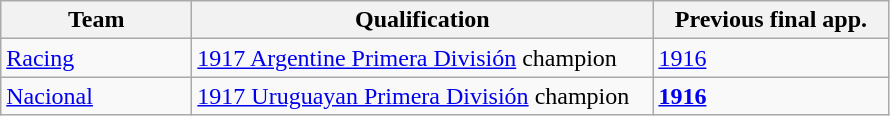<table class="wikitable">
<tr>
<th width=120px>Team</th>
<th width=300px>Qualification</th>
<th width=150px>Previous final app.</th>
</tr>
<tr>
<td> <a href='#'>Racing</a></td>
<td><a href='#'>1917 Argentine Primera División</a> champion</td>
<td><a href='#'>1916</a></td>
</tr>
<tr>
<td> <a href='#'>Nacional</a></td>
<td><a href='#'>1917 Uruguayan Primera División</a> champion</td>
<td><strong><a href='#'>1916</a></strong></td>
</tr>
</table>
